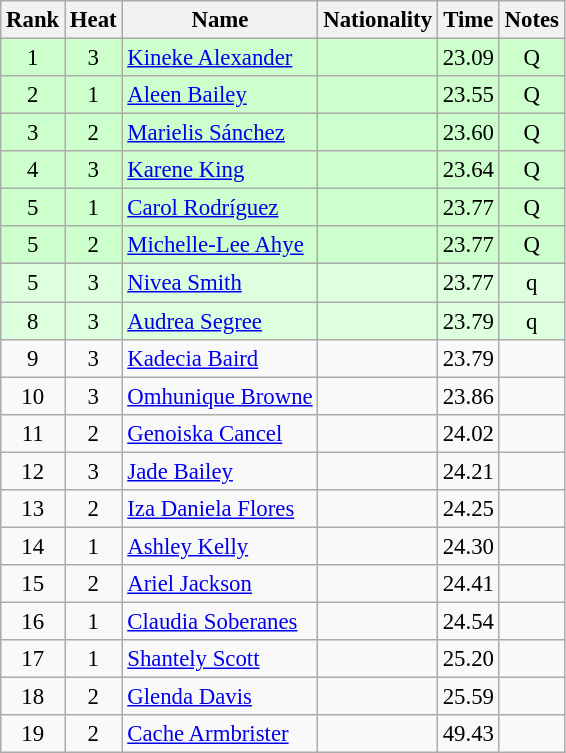<table class="wikitable sortable" style="text-align:center; font-size:95%">
<tr>
<th>Rank</th>
<th>Heat</th>
<th>Name</th>
<th>Nationality</th>
<th>Time</th>
<th>Notes</th>
</tr>
<tr bgcolor=ccffcc>
<td>1</td>
<td>3</td>
<td align=left><a href='#'>Kineke Alexander</a></td>
<td align=left></td>
<td>23.09</td>
<td>Q</td>
</tr>
<tr bgcolor=ccffcc>
<td>2</td>
<td>1</td>
<td align=left><a href='#'>Aleen Bailey</a></td>
<td align=left></td>
<td>23.55</td>
<td>Q</td>
</tr>
<tr bgcolor=ccffcc>
<td>3</td>
<td>2</td>
<td align=left><a href='#'>Marielis Sánchez</a></td>
<td align=left></td>
<td>23.60</td>
<td>Q</td>
</tr>
<tr bgcolor=ccffcc>
<td>4</td>
<td>3</td>
<td align=left><a href='#'>Karene King</a></td>
<td align=left></td>
<td>23.64</td>
<td>Q</td>
</tr>
<tr bgcolor=ccffcc>
<td>5</td>
<td>1</td>
<td align=left><a href='#'>Carol Rodríguez</a></td>
<td align=left></td>
<td>23.77</td>
<td>Q</td>
</tr>
<tr bgcolor=ccffcc>
<td>5</td>
<td>2</td>
<td align=left><a href='#'>Michelle-Lee Ahye</a></td>
<td align=left></td>
<td>23.77</td>
<td>Q</td>
</tr>
<tr bgcolor=ddffdd>
<td>5</td>
<td>3</td>
<td align=left><a href='#'>Nivea Smith</a></td>
<td align=left></td>
<td>23.77</td>
<td>q</td>
</tr>
<tr bgcolor=ddffdd>
<td>8</td>
<td>3</td>
<td align=left><a href='#'>Audrea Segree</a></td>
<td align=left></td>
<td>23.79</td>
<td>q</td>
</tr>
<tr>
<td>9</td>
<td>3</td>
<td align=left><a href='#'>Kadecia Baird</a></td>
<td align=left></td>
<td>23.79</td>
<td></td>
</tr>
<tr>
<td>10</td>
<td>3</td>
<td align=left><a href='#'>Omhunique Browne</a></td>
<td align=left></td>
<td>23.86</td>
<td></td>
</tr>
<tr>
<td>11</td>
<td>2</td>
<td align=left><a href='#'>Genoiska Cancel</a></td>
<td align=left></td>
<td>24.02</td>
<td></td>
</tr>
<tr>
<td>12</td>
<td>3</td>
<td align=left><a href='#'>Jade Bailey</a></td>
<td align=left></td>
<td>24.21</td>
<td></td>
</tr>
<tr>
<td>13</td>
<td>2</td>
<td align=left><a href='#'>Iza Daniela Flores</a></td>
<td align=left></td>
<td>24.25</td>
<td></td>
</tr>
<tr>
<td>14</td>
<td>1</td>
<td align=left><a href='#'>Ashley Kelly</a></td>
<td align=left></td>
<td>24.30</td>
<td></td>
</tr>
<tr>
<td>15</td>
<td>2</td>
<td align=left><a href='#'>Ariel Jackson</a></td>
<td align=left></td>
<td>24.41</td>
<td></td>
</tr>
<tr>
<td>16</td>
<td>1</td>
<td align=left><a href='#'>Claudia Soberanes</a></td>
<td align=left></td>
<td>24.54</td>
<td></td>
</tr>
<tr>
<td>17</td>
<td>1</td>
<td align=left><a href='#'>Shantely Scott</a></td>
<td align=left></td>
<td>25.20</td>
<td></td>
</tr>
<tr>
<td>18</td>
<td>2</td>
<td align=left><a href='#'>Glenda Davis</a></td>
<td align=left></td>
<td>25.59</td>
<td></td>
</tr>
<tr>
<td>19</td>
<td>2</td>
<td align=left><a href='#'>Cache Armbrister</a></td>
<td align=left></td>
<td>49.43</td>
<td></td>
</tr>
</table>
